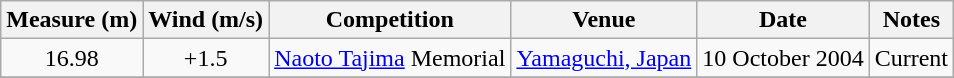<table class="wikitable" style=text-align:center>
<tr>
<th>Measure (m)</th>
<th>Wind (m/s)</th>
<th>Competition</th>
<th>Venue</th>
<th>Date</th>
<th>Notes</th>
</tr>
<tr>
<td>16.98</td>
<td>+1.5</td>
<td><a href='#'>Naoto Tajima</a> Memorial</td>
<td><a href='#'>Yamaguchi, Japan</a></td>
<td>10 October 2004</td>
<td>Current </td>
</tr>
<tr>
</tr>
</table>
